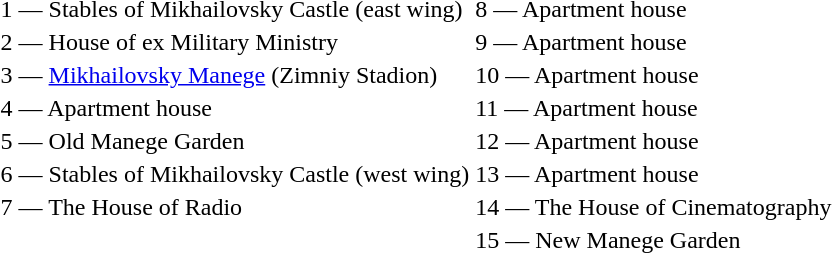<table style="margin:1em auto;">
<tr>
<td colspan=2></td>
</tr>
<tr>
<td>1 — Stables of Mikhailovsky Castle (east wing)</td>
<td>8 — Apartment house</td>
</tr>
<tr>
<td>2 — House of ex Military Ministry</td>
<td>9 — Apartment house</td>
</tr>
<tr>
<td>3 — <a href='#'>Mikhailovsky Manege</a> (Zimniy Stadion)</td>
<td>10 — Apartment house</td>
</tr>
<tr>
<td>4 — Apartment house</td>
<td>11 — Apartment house</td>
</tr>
<tr>
<td>5 — Old Manege Garden</td>
<td>12 — Apartment house</td>
</tr>
<tr>
<td>6 — Stables of Mikhailovsky Castle (west wing)</td>
<td>13 — Apartment house</td>
</tr>
<tr>
<td>7 — The House of Radio</td>
<td>14 — The House of Cinematography</td>
</tr>
<tr>
<td></td>
<td>15 — New Manege Garden</td>
<td></td>
</tr>
</table>
